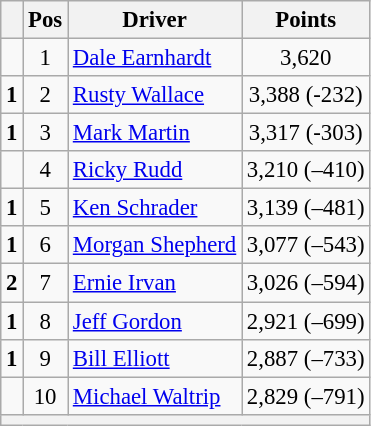<table class="wikitable" style="font-size: 95%;">
<tr>
<th></th>
<th>Pos</th>
<th>Driver</th>
<th>Points</th>
</tr>
<tr>
<td align="left"></td>
<td style="text-align:center;">1</td>
<td><a href='#'>Dale Earnhardt</a></td>
<td style="text-align:center;">3,620</td>
</tr>
<tr>
<td align="left"> <strong>1</strong></td>
<td style="text-align:center;">2</td>
<td><a href='#'>Rusty Wallace</a></td>
<td style="text-align:center;">3,388 (-232)</td>
</tr>
<tr>
<td align="left"> <strong>1</strong></td>
<td style="text-align:center;">3</td>
<td><a href='#'>Mark Martin</a></td>
<td style="text-align:center;">3,317 (-303)</td>
</tr>
<tr>
<td align="left"></td>
<td style="text-align:center;">4</td>
<td><a href='#'>Ricky Rudd</a></td>
<td style="text-align:center;">3,210 (–410)</td>
</tr>
<tr>
<td align="left"> <strong>1</strong></td>
<td style="text-align:center;">5</td>
<td><a href='#'>Ken Schrader</a></td>
<td style="text-align:center;">3,139 (–481)</td>
</tr>
<tr>
<td align="left"> <strong>1</strong></td>
<td style="text-align:center;">6</td>
<td><a href='#'>Morgan Shepherd</a></td>
<td style="text-align:center;">3,077 (–543)</td>
</tr>
<tr>
<td align="left"> <strong>2</strong></td>
<td style="text-align:center;">7</td>
<td><a href='#'>Ernie Irvan</a></td>
<td style="text-align:center;">3,026 (–594)</td>
</tr>
<tr>
<td align="left"> <strong>1</strong></td>
<td style="text-align:center;">8</td>
<td><a href='#'>Jeff Gordon</a></td>
<td style="text-align:center;">2,921 (–699)</td>
</tr>
<tr>
<td align="left"> <strong>1</strong></td>
<td style="text-align:center;">9</td>
<td><a href='#'>Bill Elliott</a></td>
<td style="text-align:center;">2,887 (–733)</td>
</tr>
<tr>
<td align="left"></td>
<td style="text-align:center;">10</td>
<td><a href='#'>Michael Waltrip</a></td>
<td style="text-align:center;">2,829 (–791)</td>
</tr>
<tr class="sortbottom">
<th colspan="9"></th>
</tr>
</table>
